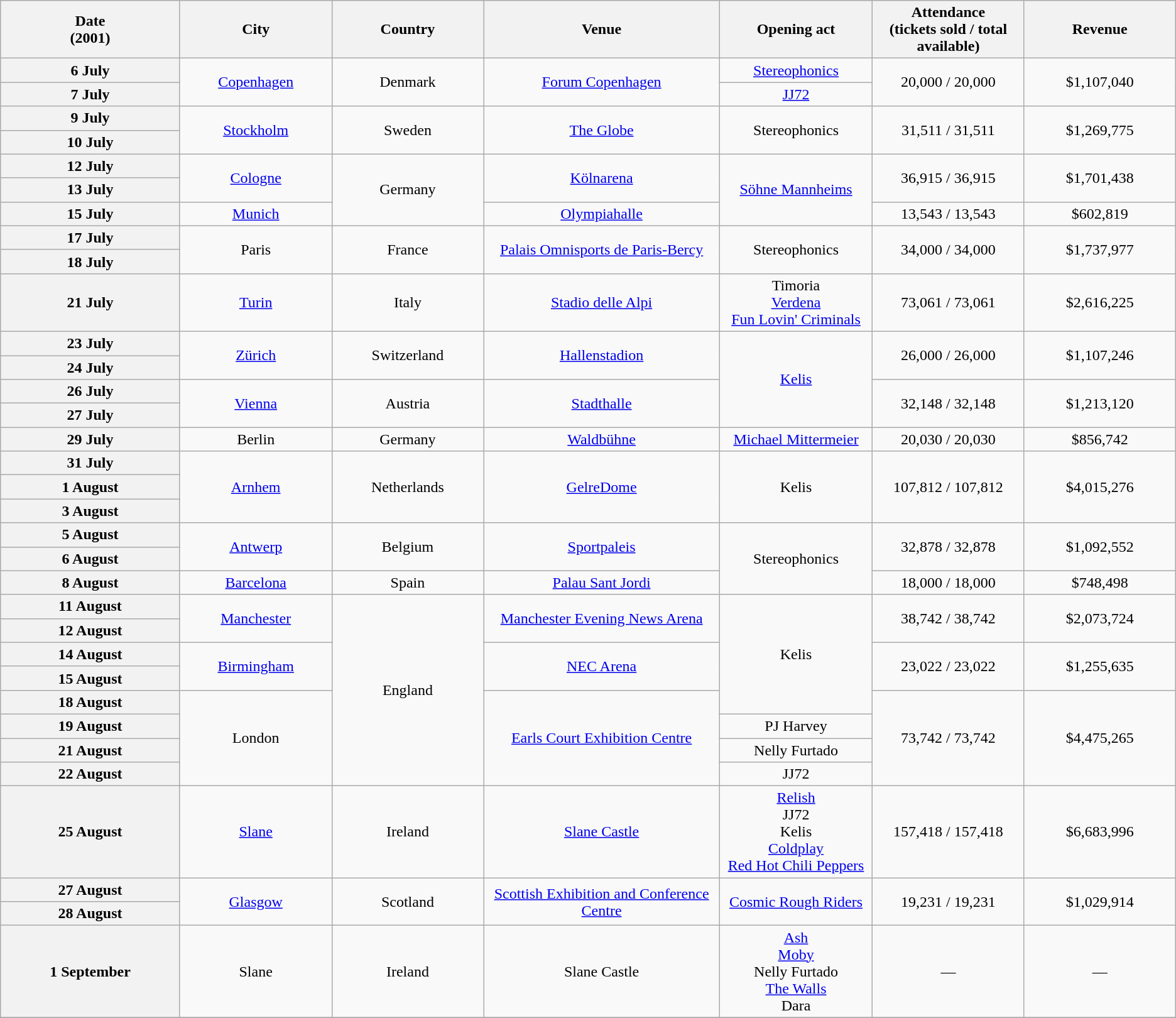<table class="wikitable plainrowheaders" style="text-align:center;">
<tr>
<th scope="col" style="width:12em;">Date<br>(2001)</th>
<th scope="col" style="width:10em;">City</th>
<th scope="col" style="width:10em;">Country</th>
<th scope="col" style="width:16em;">Venue</th>
<th scope="col" style="width:10em;">Opening act</th>
<th scope="col" style="width:10em;">Attendance <br>(tickets sold / total available)</th>
<th scope="col" style="width:10em;">Revenue</th>
</tr>
<tr>
<th scope="row" style="text-align:center;">6 July</th>
<td rowspan="2"><a href='#'>Copenhagen</a></td>
<td rowspan="2">Denmark</td>
<td rowspan="2"><a href='#'>Forum Copenhagen</a></td>
<td><a href='#'>Stereophonics</a></td>
<td rowspan="2">20,000 / 20,000</td>
<td rowspan="2">$1,107,040</td>
</tr>
<tr>
<th scope="row" style="text-align:center;">7 July</th>
<td><a href='#'>JJ72</a></td>
</tr>
<tr>
<th scope="row" style="text-align:center;">9 July</th>
<td rowspan="2"><a href='#'>Stockholm</a></td>
<td rowspan="2">Sweden</td>
<td rowspan="2"><a href='#'>The Globe</a></td>
<td rowspan="2">Stereophonics</td>
<td rowspan="2">31,511 / 31,511</td>
<td rowspan="2">$1,269,775</td>
</tr>
<tr>
<th scope="row" style="text-align:center;">10 July</th>
</tr>
<tr>
<th scope="row" style="text-align:center;">12 July</th>
<td rowspan="2"><a href='#'>Cologne</a></td>
<td rowspan="3">Germany</td>
<td rowspan="2"><a href='#'>Kölnarena</a></td>
<td rowspan="3"><a href='#'>Söhne Mannheims</a></td>
<td rowspan="2">36,915 / 36,915</td>
<td rowspan="2">$1,701,438</td>
</tr>
<tr>
<th scope="row" style="text-align:center;">13 July</th>
</tr>
<tr>
<th scope="row" style="text-align:center;">15 July</th>
<td><a href='#'>Munich</a></td>
<td><a href='#'>Olympiahalle</a></td>
<td>13,543 / 13,543</td>
<td>$602,819</td>
</tr>
<tr>
<th scope="row" style="text-align:center;">17 July</th>
<td rowspan="2">Paris</td>
<td rowspan="2">France</td>
<td rowspan="2"><a href='#'>Palais Omnisports de Paris-Bercy</a></td>
<td rowspan="2">Stereophonics</td>
<td rowspan="2">34,000 / 34,000</td>
<td rowspan="2">$1,737,977</td>
</tr>
<tr>
<th scope="row" style="text-align:center;">18 July</th>
</tr>
<tr>
<th scope="row" style="text-align:center;">21 July</th>
<td><a href='#'>Turin</a></td>
<td>Italy</td>
<td><a href='#'>Stadio delle Alpi</a></td>
<td>Timoria<br><a href='#'>Verdena</a><br><a href='#'>Fun Lovin' Criminals</a></td>
<td>73,061 / 73,061</td>
<td>$2,616,225</td>
</tr>
<tr>
<th scope="row" style="text-align:center;">23 July</th>
<td rowspan="2"><a href='#'>Zürich</a></td>
<td rowspan="2">Switzerland</td>
<td rowspan="2"><a href='#'>Hallenstadion</a></td>
<td rowspan="4"><a href='#'>Kelis</a></td>
<td rowspan="2">26,000 / 26,000</td>
<td rowspan="2">$1,107,246</td>
</tr>
<tr>
<th scope="row" style="text-align:center;">24 July</th>
</tr>
<tr>
<th scope="row" style="text-align:center;">26 July</th>
<td rowspan="2"><a href='#'>Vienna</a></td>
<td rowspan="2">Austria</td>
<td rowspan="2"><a href='#'>Stadthalle</a></td>
<td rowspan="2">32,148 / 32,148</td>
<td rowspan="2">$1,213,120</td>
</tr>
<tr>
<th scope="row" style="text-align:center;">27 July</th>
</tr>
<tr>
<th scope="row" style="text-align:center;">29 July</th>
<td>Berlin</td>
<td>Germany</td>
<td><a href='#'>Waldbühne</a></td>
<td><a href='#'>Michael Mittermeier</a></td>
<td>20,030 / 20,030</td>
<td>$856,742</td>
</tr>
<tr>
<th scope="row" style="text-align:center;">31 July</th>
<td rowspan="3"><a href='#'>Arnhem</a></td>
<td rowspan="3">Netherlands</td>
<td rowspan="3"><a href='#'>GelreDome</a></td>
<td rowspan="3">Kelis</td>
<td rowspan="3">107,812 / 107,812</td>
<td rowspan="3">$4,015,276</td>
</tr>
<tr>
<th scope="row" style="text-align:center;">1 August</th>
</tr>
<tr>
<th scope="row" style="text-align:center;">3 August</th>
</tr>
<tr>
<th scope="row" style="text-align:center;">5 August</th>
<td rowspan="2"><a href='#'>Antwerp</a></td>
<td rowspan="2">Belgium</td>
<td rowspan="2"><a href='#'>Sportpaleis</a></td>
<td rowspan="3">Stereophonics</td>
<td rowspan="2">32,878 / 32,878</td>
<td rowspan="2">$1,092,552</td>
</tr>
<tr>
<th scope="row" style="text-align:center;">6 August</th>
</tr>
<tr>
<th scope="row" style="text-align:center;">8 August</th>
<td><a href='#'>Barcelona</a></td>
<td>Spain</td>
<td><a href='#'>Palau Sant Jordi</a></td>
<td>18,000 / 18,000</td>
<td>$748,498</td>
</tr>
<tr>
<th scope="row" style="text-align:center;">11 August</th>
<td rowspan="2"><a href='#'>Manchester</a></td>
<td rowspan="8">England</td>
<td rowspan="2"><a href='#'>Manchester Evening News Arena</a></td>
<td rowspan="5">Kelis</td>
<td rowspan="2">38,742 / 38,742</td>
<td rowspan="2">$2,073,724</td>
</tr>
<tr>
<th scope="row" style="text-align:center;">12 August</th>
</tr>
<tr>
<th scope="row" style="text-align:center;">14 August</th>
<td rowspan="2"><a href='#'>Birmingham</a></td>
<td rowspan="2"><a href='#'>NEC Arena</a></td>
<td rowspan="2">23,022 / 23,022</td>
<td rowspan="2">$1,255,635</td>
</tr>
<tr>
<th scope="row" style="text-align:center;">15 August</th>
</tr>
<tr>
<th scope="row" style="text-align:center;">18 August</th>
<td rowspan="4">London</td>
<td rowspan="4"><a href='#'>Earls Court Exhibition Centre</a></td>
<td rowspan="4">73,742 / 73,742</td>
<td rowspan="4">$4,475,265</td>
</tr>
<tr>
<th scope="row" style="text-align:center;">19 August</th>
<td>PJ Harvey</td>
</tr>
<tr>
<th scope="row" style="text-align:center;">21 August</th>
<td>Nelly Furtado</td>
</tr>
<tr>
<th scope="row" style="text-align:center;">22 August</th>
<td>JJ72</td>
</tr>
<tr>
<th scope="row" style="text-align:center;">25 August</th>
<td><a href='#'>Slane</a></td>
<td>Ireland</td>
<td><a href='#'>Slane Castle</a></td>
<td><a href='#'>Relish</a><br>JJ72<br>Kelis<br><a href='#'>Coldplay</a><br><a href='#'>Red Hot Chili Peppers</a></td>
<td>157,418 / 157,418</td>
<td>$6,683,996</td>
</tr>
<tr>
<th scope="row" style="text-align:center;">27 August</th>
<td rowspan="2"><a href='#'>Glasgow</a></td>
<td rowspan="2">Scotland</td>
<td rowspan="2"><a href='#'>Scottish Exhibition and Conference Centre</a></td>
<td rowspan="2"><a href='#'>Cosmic Rough Riders</a></td>
<td rowspan="2">19,231 / 19,231</td>
<td rowspan="2">$1,029,914</td>
</tr>
<tr>
<th scope="row" style="text-align:center;">28 August</th>
</tr>
<tr>
<th scope="row" style="text-align:center;">1 September</th>
<td>Slane</td>
<td>Ireland</td>
<td>Slane Castle</td>
<td><a href='#'>Ash</a><br><a href='#'>Moby</a><br>Nelly Furtado<br><a href='#'>The Walls</a><br>Dara</td>
<td>—</td>
<td>—</td>
</tr>
<tr>
</tr>
</table>
